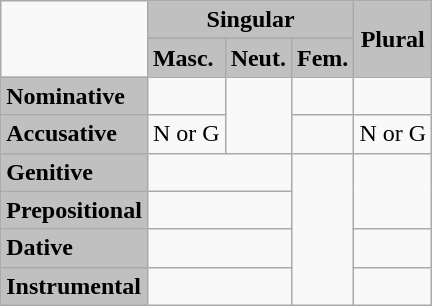<table class="wikitable">
<tr>
<td rowspan=2></td>
<td style="background:#C0C0C0" colspan="3" align="center"><strong>Singular</strong></td>
<td style="background:#C0C0C0" rowspan="2" align="center" valign="center"><strong>Plural</strong></td>
</tr>
<tr>
<td style="background:#C0C0C0"><strong>Masc.</strong></td>
<td style="background:#C0C0C0"><strong>Neut.</strong></td>
<td style="background:#C0C0C0"><strong>Fem.</strong></td>
</tr>
<tr>
<td style="background:#C0C0C0"><strong>Nominative</strong></td>
<td></td>
<td rowspan="2"></td>
<td></td>
<td></td>
</tr>
<tr>
<td style="background:#C0C0C0"><strong>Accusative</strong></td>
<td>N or G</td>
<td></td>
<td>N or G</td>
</tr>
<tr>
<td style="background:#C0C0C0"><strong>Genitive</strong></td>
<td colspan="2"></td>
<td rowspan="4"></td>
<td rowspan="2"></td>
</tr>
<tr>
<td style="background:#C0C0C0"><strong>Prepositional</strong></td>
<td colspan="2"></td>
</tr>
<tr>
<td style="background:#C0C0C0"><strong>Dative</strong></td>
<td colspan="2"></td>
<td></td>
</tr>
<tr>
<td style="background:#C0C0C0"><strong>Instrumental</strong></td>
<td colspan="2"></td>
<td></td>
</tr>
</table>
